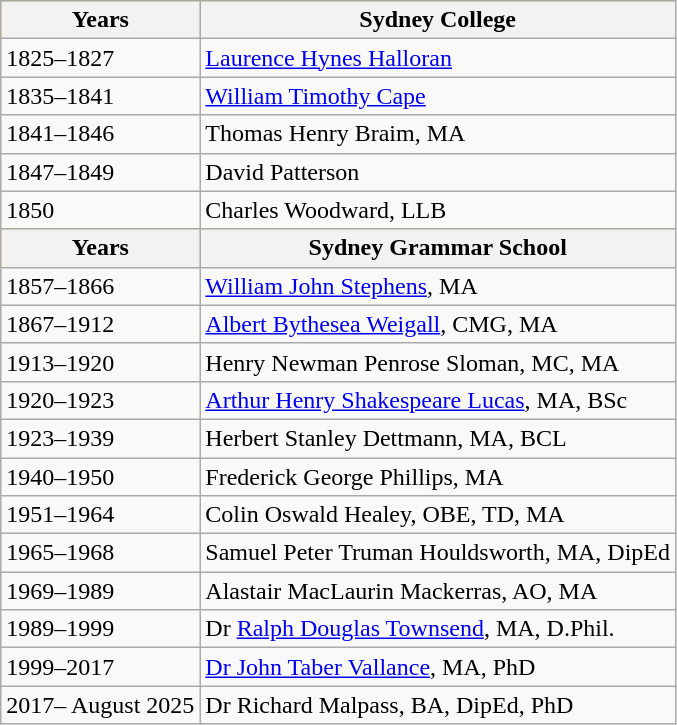<table class="wikitable">
<tr style="background:#fc3;">
<th>Years</th>
<th>Sydney College</th>
</tr>
<tr>
<td>1825–1827</td>
<td><a href='#'>Laurence Hynes Halloran</a></td>
</tr>
<tr>
<td>1835–1841</td>
<td><a href='#'>William Timothy Cape</a></td>
</tr>
<tr>
<td>1841–1846</td>
<td>Thomas Henry Braim, MA</td>
</tr>
<tr>
<td>1847–1849</td>
<td>David Patterson</td>
</tr>
<tr>
<td>1850</td>
<td>Charles Woodward, LLB</td>
</tr>
<tr style="background:#fc3;">
<th>Years</th>
<th>Sydney Grammar School</th>
</tr>
<tr>
<td>1857–1866</td>
<td><a href='#'>William John Stephens</a>, MA</td>
</tr>
<tr>
<td>1867–1912</td>
<td><a href='#'>Albert Bythesea Weigall</a>, CMG, MA</td>
</tr>
<tr>
<td>1913–1920</td>
<td>Henry Newman Penrose Sloman, MC, MA</td>
</tr>
<tr>
<td>1920–1923</td>
<td><a href='#'>Arthur Henry Shakespeare Lucas</a>, MA, BSc</td>
</tr>
<tr>
<td>1923–1939</td>
<td>Herbert Stanley Dettmann, MA, BCL</td>
</tr>
<tr>
<td>1940–1950</td>
<td>Frederick George Phillips, MA</td>
</tr>
<tr>
<td>1951–1964</td>
<td>Colin Oswald Healey, OBE, TD, MA</td>
</tr>
<tr>
<td>1965–1968</td>
<td>Samuel Peter Truman Houldsworth, MA, DipEd</td>
</tr>
<tr>
<td>1969–1989</td>
<td>Alastair MacLaurin Mackerras, AO, MA</td>
</tr>
<tr>
<td>1989–1999</td>
<td>Dr <a href='#'>Ralph Douglas Townsend</a>, MA, D.Phil.</td>
</tr>
<tr>
<td>1999–2017</td>
<td><a href='#'>Dr John Taber Vallance</a>, MA, PhD</td>
</tr>
<tr>
<td>2017– August 2025</td>
<td>Dr Richard Malpass, BA, DipEd, PhD</td>
</tr>
</table>
